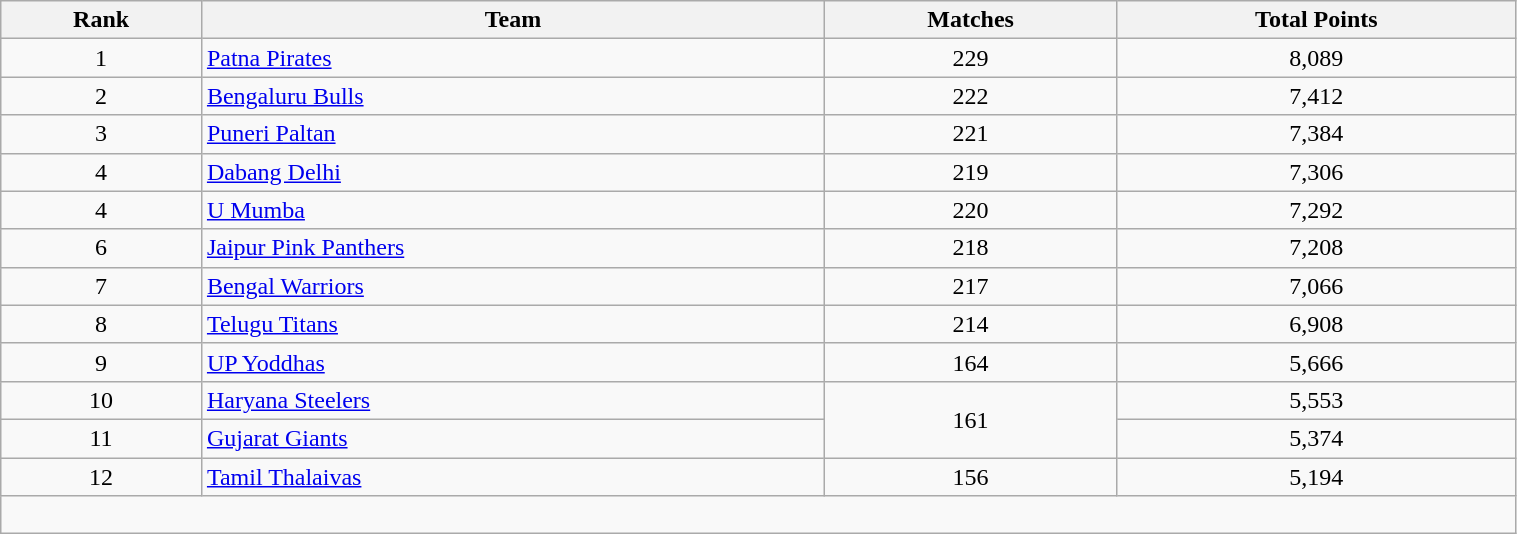<table class="wikitable" align="center" style="text-align: center; font-size: 100%; width:80%">
<tr>
<th>Rank</th>
<th>Team</th>
<th>Matches</th>
<th>Total Points</th>
</tr>
<tr>
<td>1</td>
<td style="text-align:left"><a href='#'>Patna Pirates</a></td>
<td>229</td>
<td>8,089</td>
</tr>
<tr>
<td>2</td>
<td style="text-align:left"><a href='#'>Bengaluru Bulls</a></td>
<td>222</td>
<td>7,412</td>
</tr>
<tr>
<td>3</td>
<td style="text-align:left"><a href='#'>Puneri Paltan</a></td>
<td>221</td>
<td>7,384</td>
</tr>
<tr>
<td>4</td>
<td style="text-align:left"><a href='#'>Dabang Delhi</a></td>
<td>219</td>
<td>7,306</td>
</tr>
<tr>
<td>4</td>
<td style="text-align:left"><a href='#'>U Mumba</a></td>
<td>220</td>
<td>7,292</td>
</tr>
<tr>
<td>6</td>
<td style="text-align:left"><a href='#'>Jaipur Pink Panthers</a></td>
<td>218</td>
<td>7,208</td>
</tr>
<tr>
<td>7</td>
<td style="text-align:left"><a href='#'>Bengal Warriors</a></td>
<td>217</td>
<td>7,066</td>
</tr>
<tr>
<td>8</td>
<td style="text-align:left"><a href='#'>Telugu Titans</a></td>
<td>214</td>
<td>6,908</td>
</tr>
<tr>
<td>9</td>
<td style="text-align:left"><a href='#'>UP Yoddhas</a></td>
<td>164</td>
<td>5,666</td>
</tr>
<tr>
<td>10</td>
<td style="text-align:left"><a href='#'>Haryana Steelers</a></td>
<td rowspan=2>161</td>
<td>5,553</td>
</tr>
<tr>
<td>11</td>
<td style="text-align:left"><a href='#'>Gujarat Giants</a></td>
<td>5,374</td>
</tr>
<tr>
<td>12</td>
<td style="text-align:left"><a href='#'>Tamil Thalaivas</a></td>
<td>156</td>
<td>5,194</td>
</tr>
<tr>
<td colspan="6"><br></td>
</tr>
</table>
